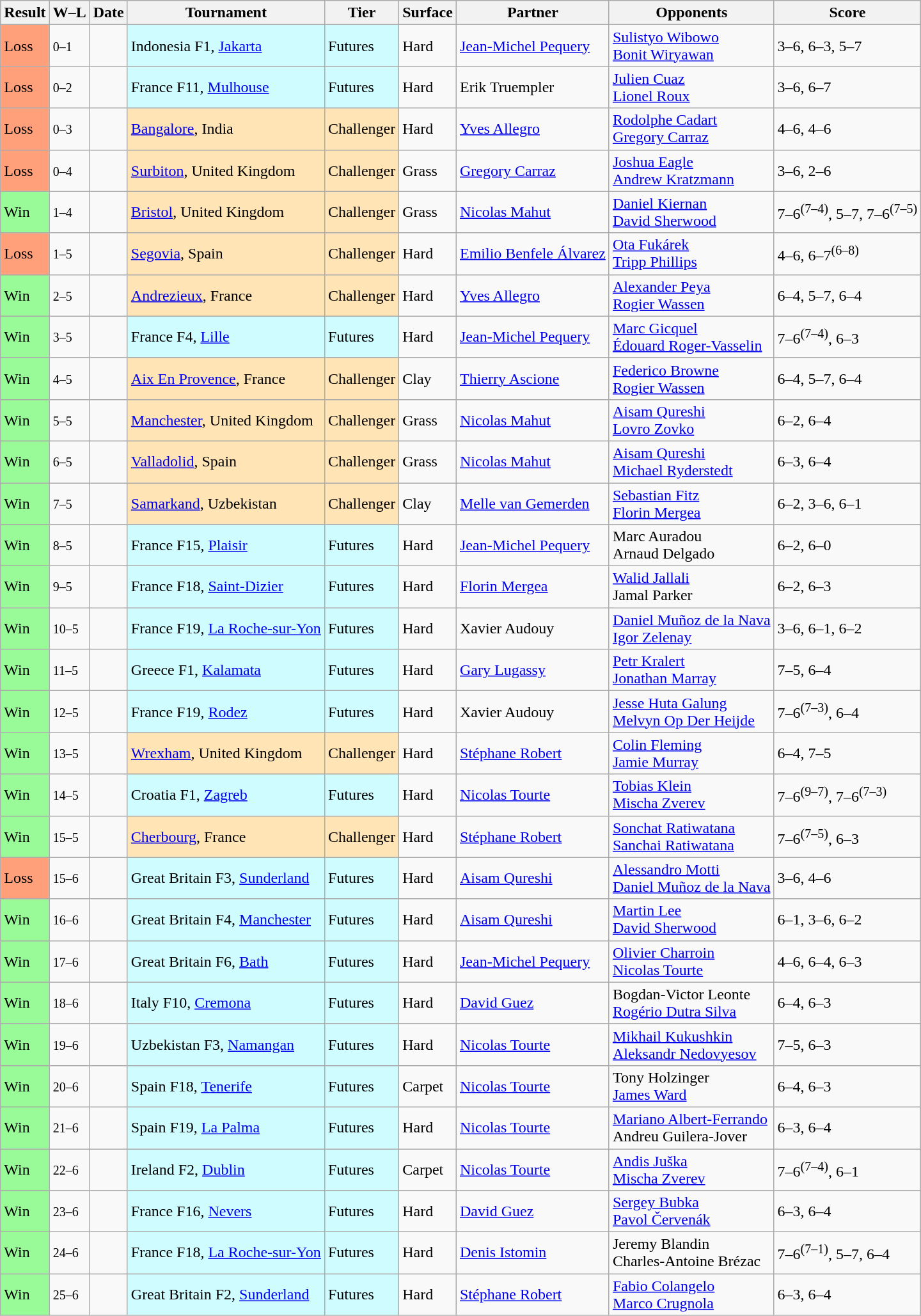<table class="sortable wikitable">
<tr>
<th>Result</th>
<th class="unsortable">W–L</th>
<th>Date</th>
<th>Tournament</th>
<th>Tier</th>
<th>Surface</th>
<th>Partner</th>
<th>Opponents</th>
<th class="unsortable">Score</th>
</tr>
<tr>
<td style="background:#ffa07a;">Loss</td>
<td><small>0–1</small></td>
<td></td>
<td style="background:#cffcff;">Indonesia F1, <a href='#'>Jakarta</a></td>
<td style="background:#cffcff;">Futures</td>
<td>Hard</td>
<td> <a href='#'>Jean-Michel Pequery</a></td>
<td> <a href='#'>Sulistyo Wibowo</a> <br>  <a href='#'>Bonit Wiryawan</a></td>
<td>3–6, 6–3, 5–7</td>
</tr>
<tr>
<td style="background:#ffa07a;">Loss</td>
<td><small>0–2</small></td>
<td></td>
<td style="background:#cffcff;">France F11, <a href='#'>Mulhouse</a></td>
<td style="background:#cffcff;">Futures</td>
<td>Hard</td>
<td> Erik Truempler</td>
<td> <a href='#'>Julien Cuaz</a> <br>  <a href='#'>Lionel Roux</a></td>
<td>3–6, 6–7</td>
</tr>
<tr>
<td style="background:#ffa07a;">Loss</td>
<td><small>0–3</small></td>
<td></td>
<td style="background:moccasin;"><a href='#'>Bangalore</a>, India</td>
<td style="background:moccasin;">Challenger</td>
<td>Hard</td>
<td> <a href='#'>Yves Allegro</a></td>
<td> <a href='#'>Rodolphe Cadart</a> <br>  <a href='#'>Gregory Carraz</a></td>
<td>4–6, 4–6</td>
</tr>
<tr>
<td style="background:#ffa07a;">Loss</td>
<td><small>0–4</small></td>
<td></td>
<td style="background:moccasin;"><a href='#'>Surbiton</a>, United Kingdom</td>
<td style="background:moccasin;">Challenger</td>
<td>Grass</td>
<td> <a href='#'>Gregory Carraz</a></td>
<td> <a href='#'>Joshua Eagle</a> <br>  <a href='#'>Andrew Kratzmann</a></td>
<td>3–6, 2–6</td>
</tr>
<tr>
<td style="background:#98fb98;">Win</td>
<td><small>1–4</small></td>
<td></td>
<td style="background:moccasin;"><a href='#'>Bristol</a>, United Kingdom</td>
<td style="background:moccasin;">Challenger</td>
<td>Grass</td>
<td> <a href='#'>Nicolas Mahut</a></td>
<td> <a href='#'>Daniel Kiernan</a> <br>  <a href='#'>David Sherwood</a></td>
<td>7–6<sup>(7–4)</sup>, 5–7, 7–6<sup>(7–5)</sup></td>
</tr>
<tr>
<td style="background:#ffa07a;">Loss</td>
<td><small>1–5</small></td>
<td></td>
<td style="background:moccasin;"><a href='#'>Segovia</a>, Spain</td>
<td style="background:moccasin;">Challenger</td>
<td>Hard</td>
<td> <a href='#'>Emilio Benfele Álvarez</a></td>
<td> <a href='#'>Ota Fukárek</a> <br>  <a href='#'>Tripp Phillips</a></td>
<td>4–6, 6–7<sup>(6–8)</sup></td>
</tr>
<tr>
<td style="background:#98fb98;">Win</td>
<td><small>2–5</small></td>
<td></td>
<td style="background:moccasin;"><a href='#'>Andrezieux</a>, France</td>
<td style="background:moccasin;">Challenger</td>
<td>Hard</td>
<td> <a href='#'>Yves Allegro</a></td>
<td> <a href='#'>Alexander Peya</a> <br>  <a href='#'>Rogier Wassen</a></td>
<td>6–4, 5–7, 6–4</td>
</tr>
<tr>
<td style="background:#98fb98;">Win</td>
<td><small>3–5</small></td>
<td></td>
<td style="background:#cffcff;">France F4, <a href='#'>Lille</a></td>
<td style="background:#cffcff;">Futures</td>
<td>Hard</td>
<td> <a href='#'>Jean-Michel Pequery</a></td>
<td> <a href='#'>Marc Gicquel</a> <br>  <a href='#'>Édouard Roger-Vasselin</a></td>
<td>7–6<sup>(7–4)</sup>, 6–3</td>
</tr>
<tr>
<td style="background:#98fb98;">Win</td>
<td><small>4–5</small></td>
<td></td>
<td style="background:moccasin;"><a href='#'>Aix En Provence</a>, France</td>
<td style="background:moccasin;">Challenger</td>
<td>Clay</td>
<td> <a href='#'>Thierry Ascione</a></td>
<td> <a href='#'>Federico Browne</a> <br>  <a href='#'>Rogier Wassen</a></td>
<td>6–4, 5–7, 6–4</td>
</tr>
<tr>
<td style="background:#98fb98;">Win</td>
<td><small>5–5</small></td>
<td></td>
<td style="background:moccasin;"><a href='#'>Manchester</a>, United Kingdom</td>
<td style="background:moccasin;">Challenger</td>
<td>Grass</td>
<td> <a href='#'>Nicolas Mahut</a></td>
<td> <a href='#'>Aisam Qureshi</a> <br>  <a href='#'>Lovro Zovko</a></td>
<td>6–2, 6–4</td>
</tr>
<tr>
<td style="background:#98fb98;">Win</td>
<td><small>6–5</small></td>
<td></td>
<td style="background:moccasin;"><a href='#'>Valladolid</a>, Spain</td>
<td style="background:moccasin;">Challenger</td>
<td>Grass</td>
<td> <a href='#'>Nicolas Mahut</a></td>
<td> <a href='#'>Aisam Qureshi</a> <br>  <a href='#'>Michael Ryderstedt</a></td>
<td>6–3, 6–4</td>
</tr>
<tr>
<td style="background:#98fb98;">Win</td>
<td><small>7–5</small></td>
<td></td>
<td style="background:moccasin;"><a href='#'>Samarkand</a>, Uzbekistan</td>
<td style="background:moccasin;">Challenger</td>
<td>Clay</td>
<td> <a href='#'>Melle van Gemerden</a></td>
<td> <a href='#'>Sebastian Fitz</a> <br>  <a href='#'>Florin Mergea</a></td>
<td>6–2, 3–6, 6–1</td>
</tr>
<tr>
<td style="background:#98fb98;">Win</td>
<td><small>8–5</small></td>
<td></td>
<td style="background:#cffcff;">France F15, <a href='#'>Plaisir</a></td>
<td style="background:#cffcff;">Futures</td>
<td>Hard</td>
<td> <a href='#'>Jean-Michel Pequery</a></td>
<td> Marc Auradou <br>  Arnaud Delgado</td>
<td>6–2, 6–0</td>
</tr>
<tr>
<td style="background:#98fb98;">Win</td>
<td><small>9–5</small></td>
<td></td>
<td style="background:#cffcff;">France F18, <a href='#'>Saint-Dizier</a></td>
<td style="background:#cffcff;">Futures</td>
<td>Hard</td>
<td> <a href='#'>Florin Mergea</a></td>
<td> <a href='#'>Walid Jallali</a> <br>  Jamal Parker</td>
<td>6–2, 6–3</td>
</tr>
<tr>
<td style="background:#98fb98;">Win</td>
<td><small>10–5</small></td>
<td></td>
<td style="background:#cffcff;">France F19, <a href='#'>La Roche-sur-Yon</a></td>
<td style="background:#cffcff;">Futures</td>
<td>Hard</td>
<td> Xavier Audouy</td>
<td> <a href='#'>Daniel Muñoz de la Nava</a> <br>  <a href='#'>Igor Zelenay</a></td>
<td>3–6, 6–1, 6–2</td>
</tr>
<tr>
<td style="background:#98fb98;">Win</td>
<td><small>11–5</small></td>
<td></td>
<td style="background:#cffcff;">Greece F1, <a href='#'>Kalamata</a></td>
<td style="background:#cffcff;">Futures</td>
<td>Hard</td>
<td> <a href='#'>Gary Lugassy</a></td>
<td> <a href='#'>Petr Kralert</a> <br>  <a href='#'>Jonathan Marray</a></td>
<td>7–5, 6–4</td>
</tr>
<tr>
<td style="background:#98fb98;">Win</td>
<td><small>12–5</small></td>
<td></td>
<td style="background:#cffcff;">France F19, <a href='#'>Rodez</a></td>
<td style="background:#cffcff;">Futures</td>
<td>Hard</td>
<td> Xavier Audouy</td>
<td> <a href='#'>Jesse Huta Galung</a> <br>  <a href='#'>Melvyn Op Der Heijde</a></td>
<td>7–6<sup>(7–3)</sup>, 6–4</td>
</tr>
<tr>
<td style="background:#98fb98;">Win</td>
<td><small>13–5</small></td>
<td></td>
<td style="background:moccasin;"><a href='#'>Wrexham</a>, United Kingdom</td>
<td style="background:moccasin;">Challenger</td>
<td>Hard</td>
<td> <a href='#'>Stéphane Robert</a></td>
<td> <a href='#'>Colin Fleming</a> <br>  <a href='#'>Jamie Murray</a></td>
<td>6–4, 7–5</td>
</tr>
<tr>
<td style="background:#98fb98;">Win</td>
<td><small>14–5</small></td>
<td></td>
<td style="background:#cffcff;">Croatia F1, <a href='#'>Zagreb</a></td>
<td style="background:#cffcff;">Futures</td>
<td>Hard</td>
<td> <a href='#'>Nicolas Tourte</a></td>
<td> <a href='#'>Tobias Klein</a> <br>  <a href='#'>Mischa Zverev</a></td>
<td>7–6<sup>(9–7)</sup>, 7–6<sup>(7–3)</sup></td>
</tr>
<tr>
<td style="background:#98fb98;">Win</td>
<td><small>15–5</small></td>
<td></td>
<td style="background:moccasin;"><a href='#'>Cherbourg</a>, France</td>
<td style="background:moccasin;">Challenger</td>
<td>Hard</td>
<td> <a href='#'>Stéphane Robert</a></td>
<td> <a href='#'>Sonchat Ratiwatana</a> <br>  <a href='#'>Sanchai Ratiwatana</a></td>
<td>7–6<sup>(7–5)</sup>, 6–3</td>
</tr>
<tr>
<td style="background:#ffa07a;">Loss</td>
<td><small>15–6</small></td>
<td></td>
<td style="background:#cffcff;">Great Britain F3, <a href='#'>Sunderland</a></td>
<td style="background:#cffcff;">Futures</td>
<td>Hard</td>
<td> <a href='#'>Aisam Qureshi</a></td>
<td> <a href='#'>Alessandro Motti</a> <br>  <a href='#'>Daniel Muñoz de la Nava</a></td>
<td>3–6, 4–6</td>
</tr>
<tr>
<td style="background:#98fb98;">Win</td>
<td><small>16–6</small></td>
<td></td>
<td style="background:#cffcff;">Great Britain F4, <a href='#'>Manchester</a></td>
<td style="background:#cffcff;">Futures</td>
<td>Hard</td>
<td> <a href='#'>Aisam Qureshi</a></td>
<td> <a href='#'>Martin Lee</a> <br>  <a href='#'>David Sherwood</a></td>
<td>6–1, 3–6, 6–2</td>
</tr>
<tr>
<td style="background:#98fb98;">Win</td>
<td><small>17–6</small></td>
<td></td>
<td style="background:#cffcff;">Great Britain F6, <a href='#'>Bath</a></td>
<td style="background:#cffcff;">Futures</td>
<td>Hard</td>
<td> <a href='#'>Jean-Michel Pequery</a></td>
<td> <a href='#'>Olivier Charroin</a> <br>  <a href='#'>Nicolas Tourte</a></td>
<td>4–6, 6–4, 6–3</td>
</tr>
<tr>
<td style="background:#98fb98;">Win</td>
<td><small>18–6</small></td>
<td></td>
<td style="background:#cffcff;">Italy F10, <a href='#'>Cremona</a></td>
<td style="background:#cffcff;">Futures</td>
<td>Hard</td>
<td> <a href='#'>David Guez</a></td>
<td> Bogdan-Victor Leonte <br>  <a href='#'>Rogério Dutra Silva</a></td>
<td>6–4, 6–3</td>
</tr>
<tr>
<td style="background:#98fb98;">Win</td>
<td><small>19–6</small></td>
<td></td>
<td style="background:#cffcff;">Uzbekistan F3, <a href='#'>Namangan</a></td>
<td style="background:#cffcff;">Futures</td>
<td>Hard</td>
<td> <a href='#'>Nicolas Tourte</a></td>
<td> <a href='#'>Mikhail Kukushkin</a> <br>  <a href='#'>Aleksandr Nedovyesov</a></td>
<td>7–5, 6–3</td>
</tr>
<tr>
<td style="background:#98fb98;">Win</td>
<td><small>20–6</small></td>
<td></td>
<td style="background:#cffcff;">Spain F18, <a href='#'>Tenerife</a></td>
<td style="background:#cffcff;">Futures</td>
<td>Carpet</td>
<td> <a href='#'>Nicolas Tourte</a></td>
<td> Tony Holzinger <br>  <a href='#'>James Ward</a></td>
<td>6–4, 6–3</td>
</tr>
<tr>
<td style="background:#98fb98;">Win</td>
<td><small>21–6</small></td>
<td></td>
<td style="background:#cffcff;">Spain F19, <a href='#'>La Palma</a></td>
<td style="background:#cffcff;">Futures</td>
<td>Hard</td>
<td> <a href='#'>Nicolas Tourte</a></td>
<td> <a href='#'>Mariano Albert-Ferrando</a> <br>  Andreu Guilera-Jover</td>
<td>6–3, 6–4</td>
</tr>
<tr>
<td style="background:#98fb98;">Win</td>
<td><small>22–6</small></td>
<td></td>
<td style="background:#cffcff;">Ireland F2, <a href='#'>Dublin</a></td>
<td style="background:#cffcff;">Futures</td>
<td>Carpet</td>
<td> <a href='#'>Nicolas Tourte</a></td>
<td> <a href='#'>Andis Juška</a> <br>  <a href='#'>Mischa Zverev</a></td>
<td>7–6<sup>(7–4)</sup>, 6–1</td>
</tr>
<tr>
<td style="background:#98fb98;">Win</td>
<td><small>23–6</small></td>
<td></td>
<td style="background:#cffcff;">France F16, <a href='#'>Nevers</a></td>
<td style="background:#cffcff;">Futures</td>
<td>Hard</td>
<td> <a href='#'>David Guez</a></td>
<td> <a href='#'>Sergey Bubka</a> <br>  <a href='#'>Pavol Červenák</a></td>
<td>6–3, 6–4</td>
</tr>
<tr>
<td style="background:#98fb98;">Win</td>
<td><small>24–6</small></td>
<td></td>
<td style="background:#cffcff;">France F18, <a href='#'>La Roche-sur-Yon</a></td>
<td style="background:#cffcff;">Futures</td>
<td>Hard</td>
<td> <a href='#'>Denis Istomin</a></td>
<td> Jeremy Blandin <br>  Charles-Antoine Brézac</td>
<td>7–6<sup>(7–1)</sup>, 5–7, 6–4</td>
</tr>
<tr>
<td style="background:#98fb98;">Win</td>
<td><small>25–6</small></td>
<td></td>
<td style="background:#cffcff;">Great Britain F2, <a href='#'>Sunderland</a></td>
<td style="background:#cffcff;">Futures</td>
<td>Hard</td>
<td> <a href='#'>Stéphane Robert</a></td>
<td> <a href='#'>Fabio Colangelo</a> <br>  <a href='#'>Marco Crugnola</a></td>
<td>6–3, 6–4</td>
</tr>
</table>
